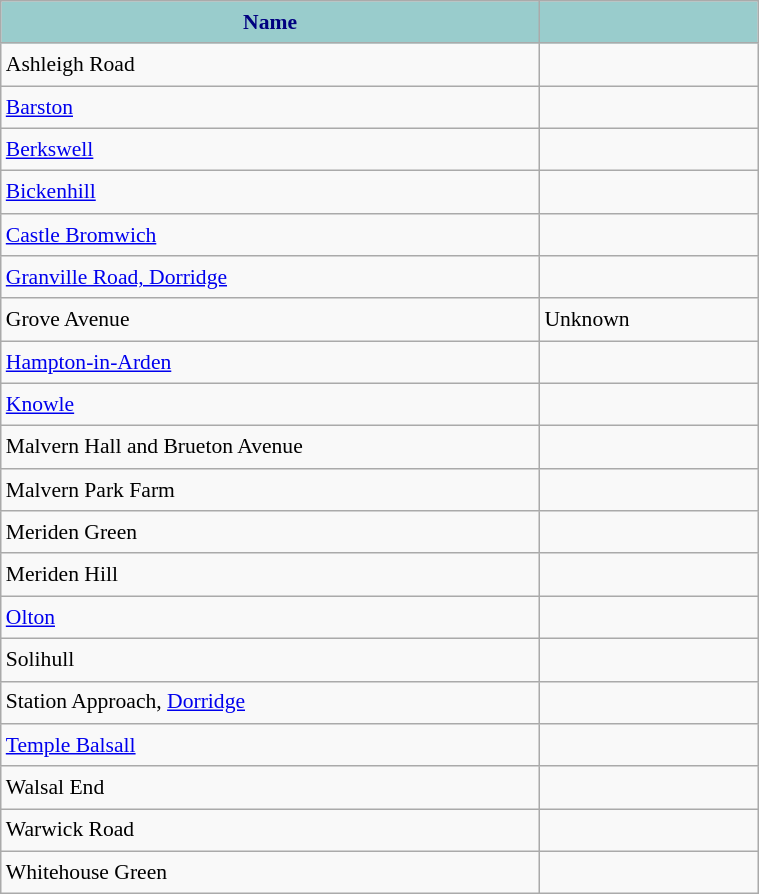<table class="wikitable sortable" style="font-size:90%;width:40%;border:0px;text-align:left;line-height:150%;">
<tr>
<th style="background: #99CCCC; color: #000080" height="17" width="150">Name</th>
<th class="unsortable" style="background: #99CCCC; color: #000080" height="17" width="10"></th>
</tr>
<tr --- class="vcard">
<td class="fn org">Ashleigh Road</td>
<td></td>
</tr>
<tr --- class="vcard">
<td class="fn org"><a href='#'>Barston</a></td>
<td></td>
</tr>
<tr --- class="vcard">
<td class="fn org"><a href='#'>Berkswell</a></td>
<td></td>
</tr>
<tr --- class="vcard">
<td class="fn org"><a href='#'>Bickenhill</a></td>
<td></td>
</tr>
<tr --- class="vcard">
<td class="fn org"><a href='#'>Castle Bromwich</a></td>
<td></td>
</tr>
<tr --- class="vcard">
<td class="fn org"><a href='#'>Granville Road, Dorridge</a></td>
<td></td>
</tr>
<tr --- class="vcard">
<td class="fn org">Grove Avenue</td>
<td> Unknown</td>
</tr>
<tr --- class="vcard">
<td class="fn org"><a href='#'>Hampton-in-Arden</a></td>
<td></td>
</tr>
<tr --- class="vcard">
<td class="fn org"><a href='#'>Knowle</a></td>
<td></td>
</tr>
<tr --- class="vcard">
<td class="fn org">Malvern Hall and Brueton Avenue</td>
<td></td>
</tr>
<tr --- class="vcard">
<td class="fn org">Malvern Park Farm</td>
<td> </td>
</tr>
<tr --- class="vcard">
<td class="fn org">Meriden Green</td>
<td> </td>
</tr>
<tr --- class="vcard">
<td class="fn org">Meriden Hill</td>
<td> </td>
</tr>
<tr --- class="vcard">
<td class="fn org"><a href='#'>Olton</a></td>
<td></td>
</tr>
<tr --- class="vcard">
<td class="fn org">Solihull</td>
<td></td>
</tr>
<tr --- class="vcard">
<td class="fn org">Station Approach, <a href='#'>Dorridge</a></td>
<td></td>
</tr>
<tr --- class="vcard">
<td class="fn org"><a href='#'>Temple Balsall</a></td>
<td> </td>
</tr>
<tr --- class="vcard">
<td class="fn org">Walsal End</td>
<td></td>
</tr>
<tr --- class="vcard">
<td class="fn org">Warwick Road</td>
<td></td>
</tr>
<tr --- class="vcard">
<td class="fn org">Whitehouse Green</td>
<td></td>
</tr>
</table>
